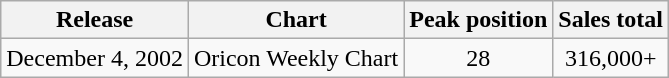<table class="wikitable">
<tr>
<th>Release</th>
<th>Chart</th>
<th>Peak position</th>
<th>Sales total</th>
</tr>
<tr>
<td align="center" rowspan="1">December 4, 2002</td>
<td>Oricon Weekly Chart</td>
<td align="center">28</td>
<td align="center" rowspan="1">316,000+</td>
</tr>
</table>
